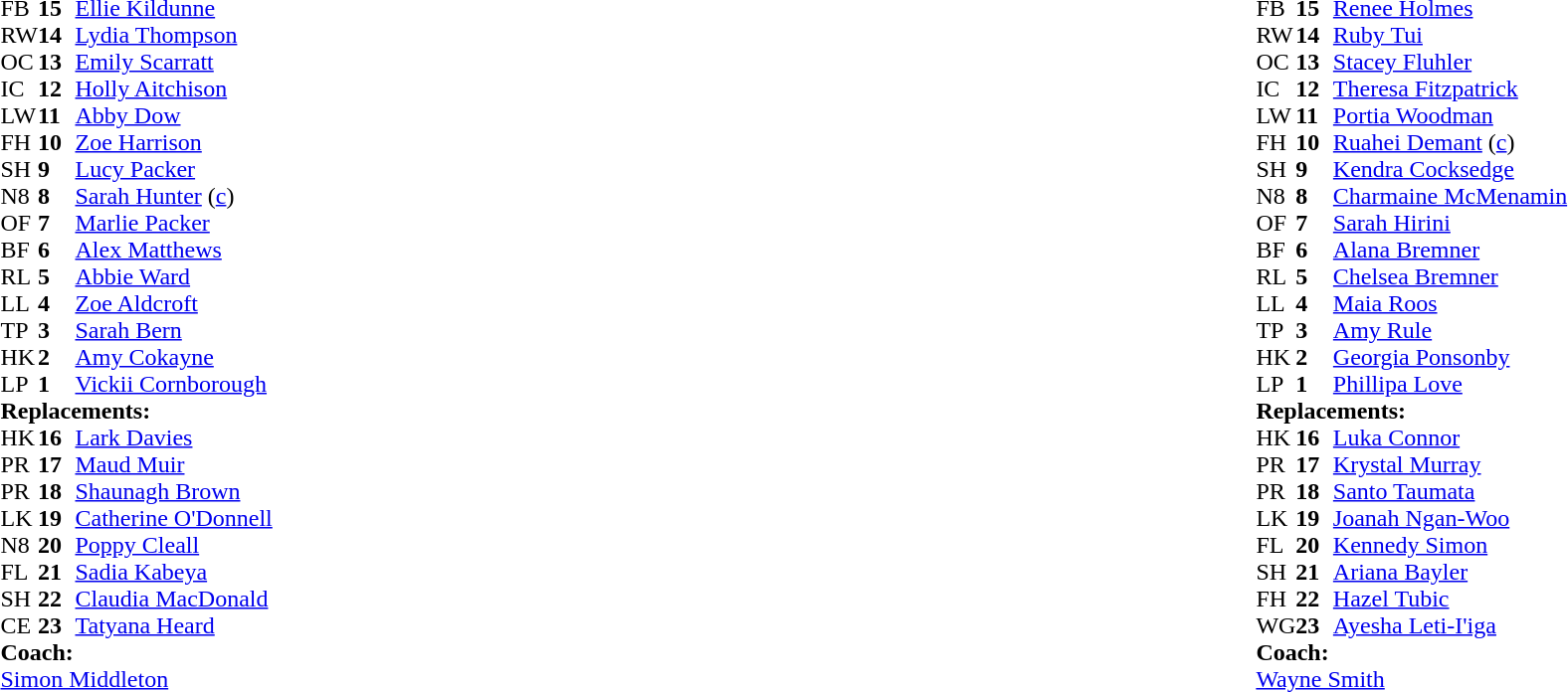<table style="width:100%">
<tr>
<td style="vertical-align:top; width:50%"><br><table cellspacing="0" cellpadding="0">
<tr>
<th width="25"></th>
<th width="25"></th>
</tr>
<tr>
<td>FB</td>
<td><strong>15</strong></td>
<td><a href='#'>Ellie Kildunne</a></td>
</tr>
<tr>
<td>RW</td>
<td><strong>14</strong></td>
<td><a href='#'>Lydia Thompson</a></td>
<td></td>
</tr>
<tr>
<td>OC</td>
<td><strong>13</strong></td>
<td><a href='#'>Emily Scarratt</a></td>
</tr>
<tr>
<td>IC</td>
<td><strong>12</strong></td>
<td><a href='#'>Holly Aitchison</a></td>
</tr>
<tr>
<td>LW</td>
<td><strong>11</strong></td>
<td><a href='#'>Abby Dow</a></td>
<td></td>
<td colspan="2"></td>
</tr>
<tr>
<td>FH</td>
<td><strong>10</strong></td>
<td><a href='#'>Zoe Harrison</a></td>
</tr>
<tr>
<td>SH</td>
<td><strong>9</strong></td>
<td><a href='#'>Lucy Packer</a></td>
<td></td>
<td></td>
</tr>
<tr>
<td>N8</td>
<td><strong>8</strong></td>
<td><a href='#'>Sarah Hunter</a> (<a href='#'>c</a>)</td>
<td></td>
<td></td>
</tr>
<tr>
<td>OF</td>
<td><strong>7</strong></td>
<td><a href='#'>Marlie Packer</a></td>
<td></td>
<td></td>
</tr>
<tr>
<td>BF</td>
<td><strong>6</strong></td>
<td><a href='#'>Alex Matthews</a></td>
</tr>
<tr>
<td>RL</td>
<td><strong>5</strong></td>
<td><a href='#'>Abbie Ward</a></td>
</tr>
<tr>
<td>LL</td>
<td><strong>4</strong></td>
<td><a href='#'>Zoe Aldcroft</a></td>
<td></td>
<td></td>
</tr>
<tr>
<td>TP</td>
<td><strong>3</strong></td>
<td><a href='#'>Sarah Bern</a></td>
<td></td>
<td></td>
</tr>
<tr>
<td>HK</td>
<td><strong>2</strong></td>
<td><a href='#'>Amy Cokayne</a></td>
<td></td>
<td></td>
</tr>
<tr>
<td>LP</td>
<td><strong>1</strong></td>
<td><a href='#'>Vickii Cornborough</a></td>
<td></td>
<td></td>
</tr>
<tr>
<td colspan=3><strong>Replacements:</strong></td>
</tr>
<tr>
<td>HK</td>
<td><strong>16</strong></td>
<td><a href='#'>Lark Davies</a></td>
<td></td>
<td></td>
</tr>
<tr>
<td>PR</td>
<td><strong>17</strong></td>
<td><a href='#'>Maud Muir</a></td>
<td></td>
<td></td>
</tr>
<tr>
<td>PR</td>
<td><strong>18</strong></td>
<td><a href='#'>Shaunagh Brown</a></td>
<td></td>
<td></td>
</tr>
<tr>
<td>LK</td>
<td><strong>19</strong></td>
<td><a href='#'>Catherine O'Donnell</a></td>
<td></td>
<td></td>
</tr>
<tr>
<td>N8</td>
<td><strong>20</strong></td>
<td><a href='#'>Poppy Cleall</a></td>
<td></td>
<td></td>
</tr>
<tr>
<td>FL</td>
<td><strong>21</strong></td>
<td><a href='#'>Sadia Kabeya</a></td>
<td></td>
<td></td>
</tr>
<tr>
<td>SH</td>
<td><strong>22</strong></td>
<td><a href='#'>Claudia MacDonald</a></td>
<td></td>
<td></td>
</tr>
<tr>
<td>CE</td>
<td><strong>23</strong></td>
<td><a href='#'>Tatyana Heard</a></td>
<td></td>
<td></td>
<td></td>
</tr>
<tr>
<td colspan=3><strong>Coach:</strong></td>
</tr>
<tr>
<td colspan="4"> <a href='#'>Simon Middleton</a></td>
</tr>
</table>
</td>
<td style="vertical-align:top"></td>
<td style="vertical-align:top; width:50%"><br><table cellspacing="0" cellpadding="0" style="margin:auto">
<tr>
<th width="25"></th>
<th width="25"></th>
</tr>
<tr>
<td>FB</td>
<td><strong>15</strong></td>
<td><a href='#'>Renee Holmes</a></td>
</tr>
<tr>
<td>RW</td>
<td><strong>14</strong></td>
<td><a href='#'>Ruby Tui</a></td>
</tr>
<tr>
<td>OC</td>
<td><strong>13</strong></td>
<td><a href='#'>Stacey Fluhler</a></td>
<td></td>
<td></td>
</tr>
<tr>
<td>IC</td>
<td><strong>12</strong></td>
<td><a href='#'>Theresa Fitzpatrick</a></td>
</tr>
<tr>
<td>LW</td>
<td><strong>11</strong></td>
<td><a href='#'>Portia Woodman</a></td>
<td></td>
<td></td>
</tr>
<tr>
<td>FH</td>
<td><strong>10</strong></td>
<td><a href='#'>Ruahei Demant</a> (<a href='#'>c</a>)</td>
</tr>
<tr>
<td>SH</td>
<td><strong>9</strong></td>
<td><a href='#'>Kendra Cocksedge</a></td>
</tr>
<tr>
<td>N8</td>
<td><strong>8</strong></td>
<td><a href='#'>Charmaine McMenamin</a></td>
<td></td>
<td></td>
</tr>
<tr>
<td>OF</td>
<td><strong>7</strong></td>
<td><a href='#'>Sarah Hirini</a></td>
</tr>
<tr>
<td>BF</td>
<td><strong>6</strong></td>
<td><a href='#'>Alana Bremner</a></td>
</tr>
<tr>
<td>RL</td>
<td><strong>5</strong></td>
<td><a href='#'>Chelsea Bremner</a></td>
</tr>
<tr>
<td>LL</td>
<td><strong>4</strong></td>
<td><a href='#'>Maia Roos</a></td>
<td></td>
<td></td>
</tr>
<tr>
<td>TP</td>
<td><strong>3</strong></td>
<td><a href='#'>Amy Rule</a></td>
<td></td>
<td></td>
</tr>
<tr>
<td>HK</td>
<td><strong>2</strong></td>
<td><a href='#'>Georgia Ponsonby</a></td>
<td></td>
<td></td>
</tr>
<tr>
<td>LP</td>
<td><strong>1</strong></td>
<td><a href='#'>Phillipa Love</a></td>
<td></td>
<td></td>
</tr>
<tr>
<td colspan=3><strong>Replacements:</strong></td>
</tr>
<tr>
<td>HK</td>
<td><strong>16</strong></td>
<td><a href='#'>Luka Connor</a></td>
<td></td>
<td></td>
</tr>
<tr>
<td>PR</td>
<td><strong>17</strong></td>
<td><a href='#'>Krystal Murray</a></td>
<td></td>
<td></td>
</tr>
<tr>
<td>PR</td>
<td><strong>18</strong></td>
<td><a href='#'>Santo Taumata</a></td>
<td></td>
<td></td>
</tr>
<tr>
<td>LK</td>
<td><strong>19</strong></td>
<td><a href='#'>Joanah Ngan-Woo</a></td>
<td></td>
<td></td>
</tr>
<tr>
<td>FL</td>
<td><strong>20</strong></td>
<td><a href='#'>Kennedy Simon</a></td>
<td></td>
<td></td>
</tr>
<tr>
<td>SH</td>
<td><strong>21</strong></td>
<td><a href='#'>Ariana Bayler</a></td>
</tr>
<tr>
<td>FH</td>
<td><strong>22</strong></td>
<td><a href='#'>Hazel Tubic</a></td>
<td></td>
<td></td>
</tr>
<tr>
<td>WG</td>
<td><strong>23</strong></td>
<td><a href='#'>Ayesha Leti-I'iga</a></td>
<td></td>
<td></td>
</tr>
<tr>
<td colspan=3><strong>Coach:</strong></td>
</tr>
<tr>
<td colspan="4"> <a href='#'>Wayne Smith</a></td>
</tr>
</table>
</td>
</tr>
</table>
